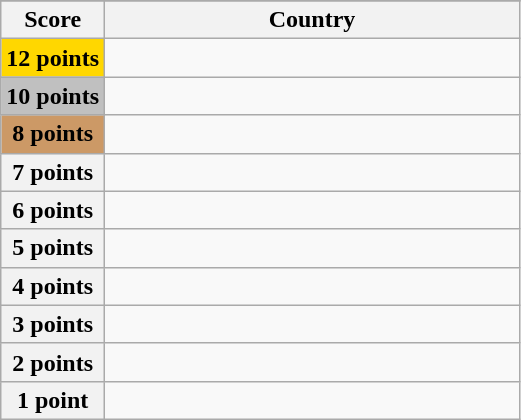<table class="wikitable">
<tr>
</tr>
<tr>
<th scope="col" width="20%">Score</th>
<th scope="col">Country</th>
</tr>
<tr>
<th scope="row" style="background:gold">12 points</th>
<td></td>
</tr>
<tr>
<th scope="row" style="background:silver">10 points</th>
<td></td>
</tr>
<tr>
<th scope="row" style="background:#CC9966">8 points</th>
<td></td>
</tr>
<tr>
<th scope="row">7 points</th>
<td></td>
</tr>
<tr>
<th scope="row">6 points</th>
<td></td>
</tr>
<tr>
<th scope="row">5 points</th>
<td></td>
</tr>
<tr>
<th scope="row">4 points</th>
<td></td>
</tr>
<tr>
<th scope="row">3 points</th>
<td></td>
</tr>
<tr>
<th scope="row">2 points</th>
<td></td>
</tr>
<tr>
<th scope="row">1 point</th>
<td></td>
</tr>
</table>
